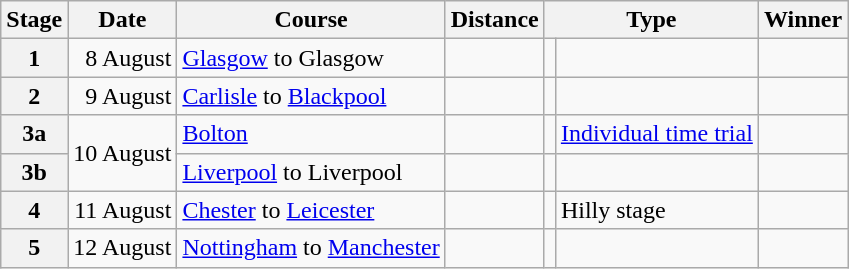<table class="wikitable">
<tr>
<th scope="col">Stage</th>
<th scope="col">Date</th>
<th scope="col">Course</th>
<th scope="col">Distance</th>
<th scope="col" colspan="2">Type</th>
<th scope="col">Winner</th>
</tr>
<tr>
<th scope="row">1</th>
<td style="text-align:right;">8 August</td>
<td><a href='#'>Glasgow</a> to Glasgow</td>
<td></td>
<td></td>
<td></td>
<td></td>
</tr>
<tr>
<th scope="row">2</th>
<td style="text-align:right;">9 August</td>
<td><a href='#'>Carlisle</a> to <a href='#'>Blackpool</a></td>
<td></td>
<td></td>
<td></td>
<td></td>
</tr>
<tr>
<th scope="row">3a</th>
<td style="text-align:right;" rowspan=2>10 August</td>
<td><a href='#'>Bolton</a></td>
<td></td>
<td></td>
<td><a href='#'>Individual time trial</a></td>
<td></td>
</tr>
<tr>
<th scope="row">3b</th>
<td><a href='#'>Liverpool</a> to Liverpool</td>
<td></td>
<td></td>
<td></td>
<td></td>
</tr>
<tr>
<th scope="row">4</th>
<td style="text-align:right;">11 August</td>
<td><a href='#'>Chester</a> to <a href='#'>Leicester</a></td>
<td></td>
<td></td>
<td>Hilly stage</td>
<td></td>
</tr>
<tr>
<th scope="row">5</th>
<td style="text-align:right;">12 August</td>
<td><a href='#'>Nottingham</a> to <a href='#'>Manchester</a></td>
<td></td>
<td></td>
<td></td>
<td></td>
</tr>
</table>
